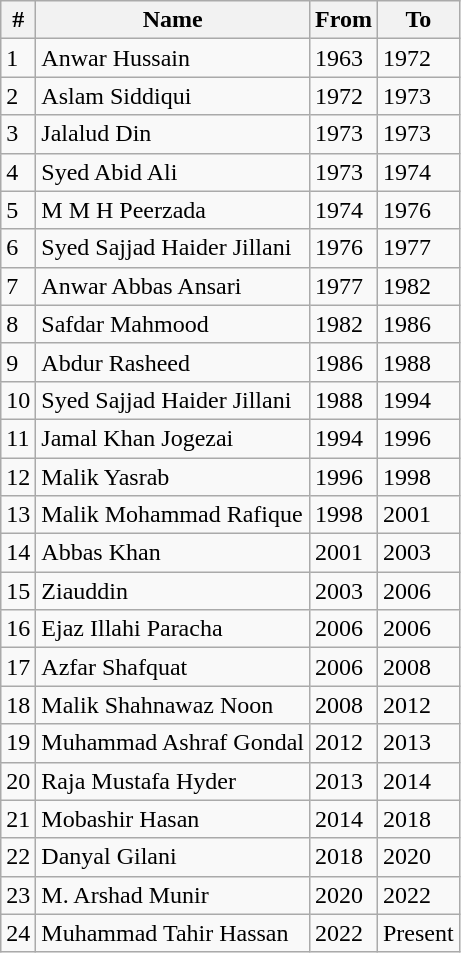<table class=wikitable>
<tr>
<th>#</th>
<th>Name</th>
<th>From</th>
<th>To</th>
</tr>
<tr>
<td>1</td>
<td>Anwar Hussain</td>
<td>1963</td>
<td>1972</td>
</tr>
<tr>
<td>2</td>
<td>Aslam Siddiqui</td>
<td>1972</td>
<td>1973</td>
</tr>
<tr>
<td>3</td>
<td>Jalalud Din</td>
<td>1973</td>
<td>1973</td>
</tr>
<tr>
<td>4</td>
<td>Syed Abid Ali</td>
<td>1973</td>
<td>1974</td>
</tr>
<tr>
<td>5</td>
<td>M M H Peerzada</td>
<td>1974</td>
<td>1976</td>
</tr>
<tr>
<td>6</td>
<td>Syed Sajjad Haider Jillani</td>
<td>1976</td>
<td>1977</td>
</tr>
<tr>
<td>7</td>
<td>Anwar Abbas Ansari</td>
<td>1977</td>
<td>1982</td>
</tr>
<tr>
<td>8</td>
<td>Safdar Mahmood</td>
<td>1982</td>
<td>1986</td>
</tr>
<tr>
<td>9</td>
<td>Abdur Rasheed</td>
<td>1986</td>
<td>1988</td>
</tr>
<tr>
<td>10</td>
<td>Syed Sajjad Haider Jillani</td>
<td>1988</td>
<td>1994</td>
</tr>
<tr>
<td>11</td>
<td>Jamal Khan Jogezai</td>
<td>1994</td>
<td>1996</td>
</tr>
<tr>
<td>12</td>
<td>Malik Yasrab</td>
<td>1996</td>
<td>1998</td>
</tr>
<tr>
<td>13</td>
<td>Malik Mohammad Rafique</td>
<td>1998</td>
<td>2001</td>
</tr>
<tr>
<td>14</td>
<td>Abbas Khan</td>
<td>2001</td>
<td>2003</td>
</tr>
<tr>
<td>15</td>
<td>Ziauddin</td>
<td>2003</td>
<td>2006</td>
</tr>
<tr>
<td>16</td>
<td>Ejaz Illahi Paracha</td>
<td>2006</td>
<td>2006</td>
</tr>
<tr>
<td>17</td>
<td>Azfar Shafquat</td>
<td>2006</td>
<td>2008</td>
</tr>
<tr>
<td>18</td>
<td>Malik Shahnawaz Noon</td>
<td>2008</td>
<td>2012</td>
</tr>
<tr>
<td>19</td>
<td>Muhammad Ashraf Gondal</td>
<td>2012</td>
<td>2013</td>
</tr>
<tr>
<td>20</td>
<td>Raja Mustafa Hyder</td>
<td>2013</td>
<td>2014</td>
</tr>
<tr>
<td>21</td>
<td>Mobashir Hasan</td>
<td>2014</td>
<td>2018</td>
</tr>
<tr>
<td>22</td>
<td>Danyal Gilani</td>
<td>2018</td>
<td>2020</td>
</tr>
<tr>
<td>23</td>
<td>M. Arshad Munir</td>
<td>2020</td>
<td>2022</td>
</tr>
<tr>
<td>24</td>
<td>Muhammad Tahir Hassan</td>
<td>2022</td>
<td>Present</td>
</tr>
</table>
